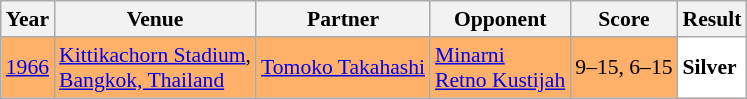<table class="sortable wikitable" style="font-size: 90%;">
<tr>
<th>Year</th>
<th>Venue</th>
<th>Partner</th>
<th>Opponent</th>
<th>Score</th>
<th>Result</th>
</tr>
<tr style="background:#FFB069">
<td align="center"><a href='#'>1966</a></td>
<td align="left"><a href='#'>Kittikachorn Stadium</a>,<br> <a href='#'>Bangkok, Thailand</a></td>
<td align="left"> <a href='#'>Tomoko Takahashi</a></td>
<td align="left"> <a href='#'>Minarni</a><br> <a href='#'>Retno Kustijah</a></td>
<td align="left">9–15, 6–15</td>
<td style="text-align:left; background: white"> <strong>Silver</strong></td>
</tr>
</table>
